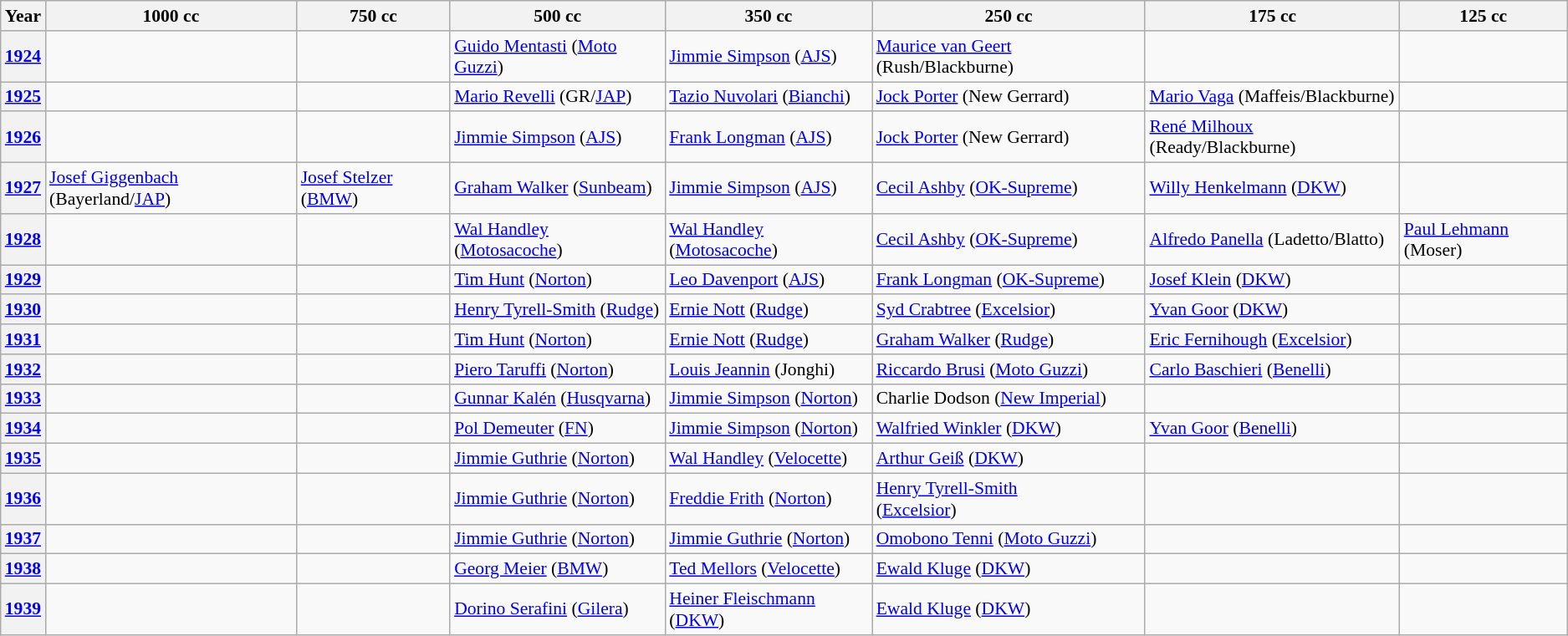<table class="wikitable" style="font-size: 90%;">
<tr>
<th>Year</th>
<th>1000 cc</th>
<th>750 cc</th>
<th>500 cc</th>
<th>350 cc</th>
<th>250 cc</th>
<th>175 cc</th>
<th>125 cc</th>
</tr>
<tr>
<th><a href='#'>1924</a></th>
<td></td>
<td></td>
<td> <a href='#'>Guido Mentasti</a> (<a href='#'>Moto Guzzi</a>)</td>
<td> <a href='#'>Jimmie Simpson</a> (<a href='#'>AJS</a>)</td>
<td> <a href='#'>Maurice van Geert</a> (Rush/Blackburne)</td>
<td></td>
<td></td>
</tr>
<tr>
<th><a href='#'>1925</a></th>
<td></td>
<td></td>
<td> <a href='#'>Mario Revelli</a> (GR/<a href='#'>JAP</a>)</td>
<td> <a href='#'>Tazio Nuvolari</a> (<a href='#'>Bianchi</a>)</td>
<td> <a href='#'>Jock Porter</a> (New Gerrard)</td>
<td> <a href='#'>Mario Vaga</a> (Maffeis/Blackburne)</td>
<td></td>
</tr>
<tr>
<th><a href='#'>1926</a></th>
<td></td>
<td></td>
<td> <a href='#'>Jimmie Simpson</a> (<a href='#'>AJS</a>)</td>
<td> <a href='#'>Frank Longman</a> (<a href='#'>AJS</a>)</td>
<td> <a href='#'>Jock Porter</a> (New Gerrard)</td>
<td> <a href='#'>René Milhoux</a> (Ready/Blackburne)</td>
<td></td>
</tr>
<tr>
<th><a href='#'>1927</a></th>
<td> <a href='#'>Josef Giggenbach</a> (Bayerland/<a href='#'>JAP</a>)</td>
<td> <a href='#'>Josef Stelzer</a> (<a href='#'>BMW</a>)</td>
<td> <a href='#'>Graham Walker</a> (<a href='#'>Sunbeam</a>)</td>
<td> <a href='#'>Jimmie Simpson</a> (<a href='#'>AJS</a>)</td>
<td> <a href='#'>Cecil Ashby</a> (<a href='#'>OK-Supreme</a>)</td>
<td> <a href='#'>Willy Henkelmann</a> (<a href='#'>DKW</a>)</td>
<td></td>
</tr>
<tr>
<th><a href='#'>1928</a></th>
<td></td>
<td></td>
<td> <a href='#'>Wal Handley</a> (<a href='#'>Motosacoche</a>)</td>
<td> <a href='#'>Wal Handley</a> (<a href='#'>Motosacoche</a>)</td>
<td> <a href='#'>Cecil Ashby</a> (<a href='#'>OK-Supreme</a>)</td>
<td> <a href='#'>Alfredo Panella</a> (Ladetto/Blatto)</td>
<td> <a href='#'>Paul Lehmann</a> (Moser)</td>
</tr>
<tr>
<th><a href='#'>1929</a></th>
<td></td>
<td></td>
<td> <a href='#'>Tim Hunt</a> (<a href='#'>Norton</a>)</td>
<td> <a href='#'>Leo Davenport</a> (<a href='#'>AJS</a>)</td>
<td> <a href='#'>Frank Longman</a> (<a href='#'>OK-Supreme</a>)</td>
<td> <a href='#'>Josef Klein</a> (<a href='#'>DKW</a>)</td>
<td></td>
</tr>
<tr>
<th><a href='#'>1930</a></th>
<td></td>
<td></td>
<td> <a href='#'>Henry Tyrell-Smith</a> (<a href='#'>Rudge</a>)</td>
<td> <a href='#'>Ernie Nott</a> (<a href='#'>Rudge</a>)</td>
<td> <a href='#'>Syd Crabtree</a> (<a href='#'>Excelsior</a>)</td>
<td> <a href='#'>Yvan Goor</a> (<a href='#'>DKW</a>)</td>
<td></td>
</tr>
<tr>
<th><a href='#'>1931</a></th>
<td></td>
<td></td>
<td> <a href='#'>Tim Hunt</a> (<a href='#'>Norton</a>)</td>
<td> <a href='#'>Ernie Nott</a> (<a href='#'>Rudge</a>)</td>
<td> <a href='#'>Graham Walker</a> (<a href='#'>Rudge</a>)</td>
<td> <a href='#'>Eric Fernihough</a> (<a href='#'>Excelsior</a>)</td>
<td></td>
</tr>
<tr>
<th><a href='#'>1932</a></th>
<td></td>
<td></td>
<td> <a href='#'>Piero Taruffi</a> (<a href='#'>Norton</a>)</td>
<td> <a href='#'>Louis Jeannin</a> (Jonghi)</td>
<td> <a href='#'>Riccardo Brusi</a> (<a href='#'>Moto Guzzi</a>)</td>
<td> <a href='#'>Carlo Baschieri</a> (<a href='#'>Benelli</a>)</td>
<td></td>
</tr>
<tr>
<th><a href='#'>1933</a></th>
<td></td>
<td></td>
<td> <a href='#'>Gunnar Kalén</a> (<a href='#'>Husqvarna</a>)</td>
<td> <a href='#'>Jimmie Simpson</a> (<a href='#'>Norton</a>)</td>
<td> Charlie Dodson (<a href='#'>New Imperial</a>)</td>
<td></td>
<td></td>
</tr>
<tr>
<th><a href='#'>1934</a></th>
<td></td>
<td></td>
<td> <a href='#'>Pol Demeuter</a> (<a href='#'>FN</a>)</td>
<td> <a href='#'>Jimmie Simpson</a> (<a href='#'>Norton</a>)</td>
<td> <a href='#'>Walfried Winkler</a> (<a href='#'>DKW</a>)</td>
<td> <a href='#'>Yvan Goor</a> (<a href='#'>Benelli</a>)</td>
<td></td>
</tr>
<tr>
<th><a href='#'>1935</a></th>
<td></td>
<td></td>
<td> <a href='#'>Jimmie Guthrie</a> (<a href='#'>Norton</a>)</td>
<td> <a href='#'>Wal Handley</a> (<a href='#'>Velocette</a>)</td>
<td> <a href='#'>Arthur Geiß</a> (<a href='#'>DKW</a>)</td>
<td></td>
<td></td>
</tr>
<tr>
<th><a href='#'>1936</a></th>
<td></td>
<td></td>
<td> <a href='#'>Jimmie Guthrie</a> (<a href='#'>Norton</a>)</td>
<td> <a href='#'>Freddie Frith</a> (<a href='#'>Norton</a>)</td>
<td> <a href='#'>Henry Tyrell-Smith</a><br> (<a href='#'>Excelsior</a>)</td>
<td></td>
<td></td>
</tr>
<tr>
<th><a href='#'>1937</a></th>
<td></td>
<td></td>
<td> <a href='#'>Jimmie Guthrie</a> (<a href='#'>Norton</a>)</td>
<td> <a href='#'>Jimmie Guthrie</a> (<a href='#'>Norton</a>)</td>
<td> <a href='#'>Omobono Tenni</a> (<a href='#'>Moto Guzzi</a>)</td>
<td></td>
<td></td>
</tr>
<tr>
<th><a href='#'>1938</a></th>
<td></td>
<td></td>
<td> <a href='#'>Georg Meier</a> (<a href='#'>BMW</a>)</td>
<td> <a href='#'>Ted Mellors</a> (<a href='#'>Velocette</a>)</td>
<td> <a href='#'>Ewald Kluge</a> (<a href='#'>DKW</a>)</td>
<td></td>
<td></td>
</tr>
<tr>
<th><a href='#'>1939</a></th>
<td></td>
<td></td>
<td> <a href='#'>Dorino Serafini</a> (<a href='#'>Gilera</a>)</td>
<td> <a href='#'>Heiner Fleischmann</a> (<a href='#'>DKW</a>)</td>
<td> <a href='#'>Ewald Kluge</a> (<a href='#'>DKW</a>)</td>
<td></td>
<td></td>
</tr>
</table>
